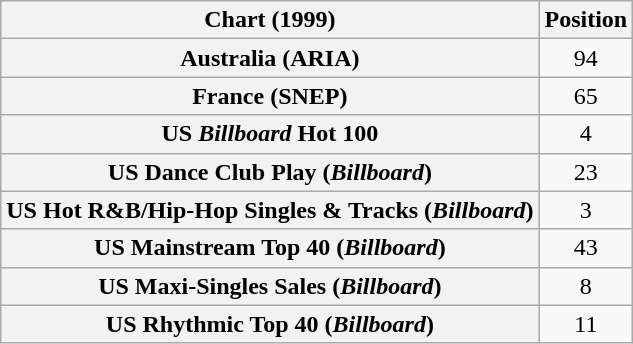<table class="wikitable sortable plainrowheaders" style="text-align:center">
<tr>
<th>Chart (1999)</th>
<th>Position</th>
</tr>
<tr>
<th scope="row">Australia (ARIA)</th>
<td>94</td>
</tr>
<tr>
<th scope="row">France (SNEP)</th>
<td>65</td>
</tr>
<tr>
<th scope="row">US <em>Billboard</em> Hot 100</th>
<td>4</td>
</tr>
<tr>
<th scope="row">US Dance Club Play (<em>Billboard</em>)</th>
<td>23</td>
</tr>
<tr>
<th scope="row">US Hot R&B/Hip-Hop Singles & Tracks (<em>Billboard</em>)</th>
<td>3</td>
</tr>
<tr>
<th scope="row">US Mainstream Top 40 (<em>Billboard</em>)</th>
<td>43</td>
</tr>
<tr>
<th scope="row">US Maxi-Singles Sales (<em>Billboard</em>)</th>
<td>8</td>
</tr>
<tr>
<th scope="row">US Rhythmic Top 40 (<em>Billboard</em>)</th>
<td>11</td>
</tr>
</table>
